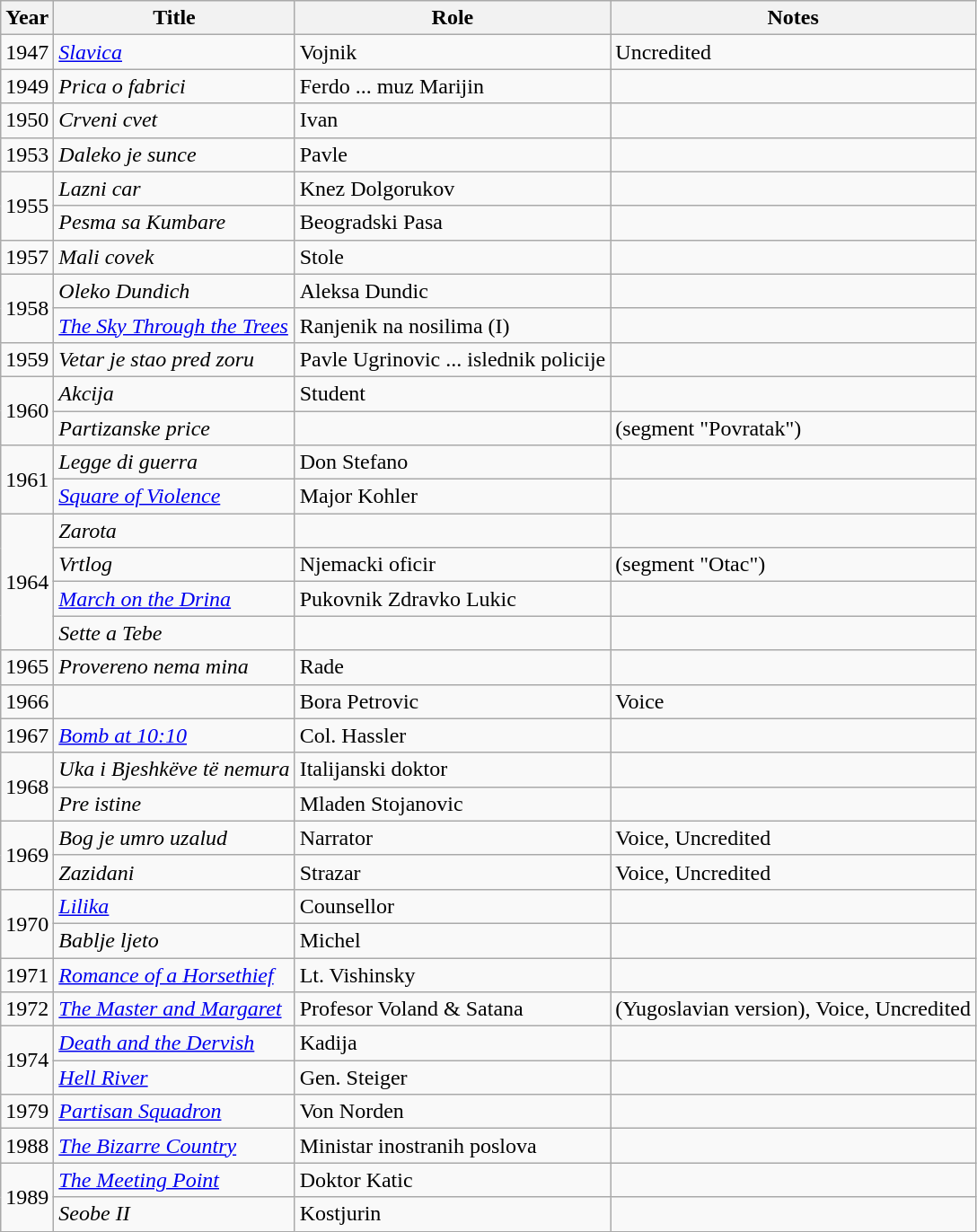<table class="wikitable sortable">
<tr>
<th>Year</th>
<th>Title</th>
<th>Role</th>
<th class="unsortable">Notes</th>
</tr>
<tr>
<td>1947</td>
<td><em><a href='#'>Slavica</a></em></td>
<td>Vojnik</td>
<td>Uncredited</td>
</tr>
<tr>
<td>1949</td>
<td><em>Prica o fabrici</em></td>
<td>Ferdo ... muz Marijin</td>
<td></td>
</tr>
<tr>
<td>1950</td>
<td><em>Crveni cvet</em></td>
<td>Ivan</td>
<td></td>
</tr>
<tr>
<td>1953</td>
<td><em>Daleko je sunce</em></td>
<td>Pavle</td>
<td></td>
</tr>
<tr>
<td rowspan=2>1955</td>
<td><em>Lazni car</em></td>
<td>Knez Dolgorukov</td>
<td></td>
</tr>
<tr>
<td><em>Pesma sa Kumbare</em></td>
<td>Beogradski Pasa</td>
<td></td>
</tr>
<tr>
<td>1957</td>
<td><em>Mali covek</em></td>
<td>Stole</td>
<td></td>
</tr>
<tr>
<td rowspan=2>1958</td>
<td><em>Oleko Dundich</em></td>
<td>Aleksa Dundic</td>
<td></td>
</tr>
<tr>
<td><em><a href='#'>The Sky Through the Trees</a></em></td>
<td>Ranjenik na nosilima (I)</td>
<td></td>
</tr>
<tr>
<td>1959</td>
<td><em>Vetar je stao pred zoru</em></td>
<td>Pavle Ugrinovic ... islednik policije</td>
<td></td>
</tr>
<tr>
<td rowspan=2>1960</td>
<td><em>Akcija</em></td>
<td>Student</td>
<td></td>
</tr>
<tr>
<td><em>Partizanske price</em></td>
<td></td>
<td>(segment "Povratak")</td>
</tr>
<tr>
<td rowspan=2>1961</td>
<td><em>Legge di guerra</em></td>
<td>Don Stefano</td>
<td></td>
</tr>
<tr>
<td><em><a href='#'>Square of Violence</a></em></td>
<td>Major Kohler</td>
<td></td>
</tr>
<tr>
<td rowspan=4>1964</td>
<td><em>Zarota</em></td>
<td></td>
<td></td>
</tr>
<tr>
<td><em>Vrtlog</em></td>
<td>Njemacki oficir</td>
<td>(segment "Otac")</td>
</tr>
<tr>
<td><em><a href='#'>March on the Drina</a></em></td>
<td>Pukovnik Zdravko Lukic</td>
<td></td>
</tr>
<tr>
<td><em>Sette a Tebe</em></td>
<td></td>
<td></td>
</tr>
<tr>
<td>1965</td>
<td><em>Provereno nema mina</em></td>
<td>Rade</td>
<td></td>
</tr>
<tr>
<td>1966</td>
<td><em></em></td>
<td>Bora Petrovic</td>
<td>Voice</td>
</tr>
<tr>
<td>1967</td>
<td><em><a href='#'>Bomb at 10:10</a></em></td>
<td>Col. Hassler</td>
<td></td>
</tr>
<tr>
<td rowspan=2>1968</td>
<td><em>Uka i Bjeshkëve të nemura</em></td>
<td>Italijanski doktor</td>
<td></td>
</tr>
<tr>
<td><em>Pre istine</em></td>
<td>Mladen Stojanovic</td>
<td></td>
</tr>
<tr>
<td rowspan=2>1969</td>
<td><em>Bog je umro uzalud</em></td>
<td>Narrator</td>
<td>Voice, Uncredited</td>
</tr>
<tr>
<td><em>Zazidani</em></td>
<td>Strazar</td>
<td>Voice, Uncredited</td>
</tr>
<tr>
<td rowspan=2>1970</td>
<td><em><a href='#'>Lilika</a></em></td>
<td>Counsellor</td>
<td></td>
</tr>
<tr>
<td><em>Bablje ljeto</em></td>
<td>Michel</td>
<td></td>
</tr>
<tr>
<td>1971</td>
<td><em><a href='#'>Romance of a Horsethief</a></em></td>
<td>Lt. Vishinsky</td>
<td></td>
</tr>
<tr>
<td>1972</td>
<td><em><a href='#'>The Master and Margaret</a></em></td>
<td>Profesor Voland & Satana</td>
<td>(Yugoslavian version), Voice, Uncredited</td>
</tr>
<tr>
<td rowspan=2>1974</td>
<td><em><a href='#'>Death and the Dervish</a></em></td>
<td>Kadija</td>
<td></td>
</tr>
<tr>
<td><em><a href='#'>Hell River</a></em></td>
<td>Gen. Steiger</td>
<td></td>
</tr>
<tr>
<td>1979</td>
<td><em><a href='#'>Partisan Squadron</a></em></td>
<td>Von Norden</td>
<td></td>
</tr>
<tr>
<td>1988</td>
<td><em><a href='#'>The Bizarre Country</a></em></td>
<td>Ministar inostranih poslova</td>
<td></td>
</tr>
<tr>
<td rowspan=2>1989</td>
<td><em><a href='#'>The Meeting Point</a></em></td>
<td>Doktor Katic</td>
<td></td>
</tr>
<tr>
<td><em>Seobe II</em></td>
<td>Kostjurin</td>
<td></td>
</tr>
</table>
